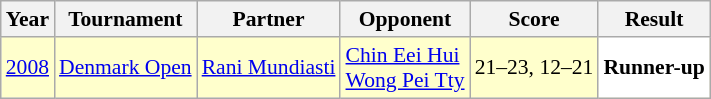<table class="sortable wikitable" style="font-size: 90%">
<tr>
<th>Year</th>
<th>Tournament</th>
<th>Partner</th>
<th>Opponent</th>
<th>Score</th>
<th>Result</th>
</tr>
<tr style="background:#FFFFCC">
<td align="center"><a href='#'>2008</a></td>
<td align="left"><a href='#'>Denmark Open</a></td>
<td align="left"> <a href='#'>Rani Mundiasti</a></td>
<td align="left"> <a href='#'>Chin Eei Hui</a><br> <a href='#'>Wong Pei Tty</a></td>
<td align="left">21–23, 12–21</td>
<td style="text-align:left; background:white"> <strong>Runner-up</strong></td>
</tr>
</table>
